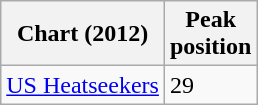<table class="wikitable sortable plainrowheaders">
<tr>
<th scope="col">Chart (2012)</th>
<th scope="col">Peak<br>position</th>
</tr>
<tr>
<td><a href='#'>US Heatseekers</a></td>
<td>29</td>
</tr>
</table>
